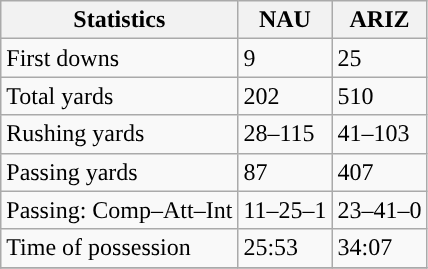<table class="wikitable" style="float: left;">
<tr>
<th>Statistics</th>
<th>NAU</th>
<th>ARIZ</th>
</tr>
<tr>
<td>First downs</td>
<td>9</td>
<td>25</td>
</tr>
<tr>
<td>Total yards</td>
<td>202</td>
<td>510</td>
</tr>
<tr>
<td>Rushing yards</td>
<td>28–115</td>
<td>41–103</td>
</tr>
<tr>
<td>Passing yards</td>
<td>87</td>
<td>407</td>
</tr>
<tr>
<td>Passing: Comp–Att–Int</td>
<td>11–25–1</td>
<td>23–41–0</td>
</tr>
<tr>
<td>Time of possession</td>
<td>25:53</td>
<td>34:07</td>
</tr>
<tr>
</tr>
</table>
